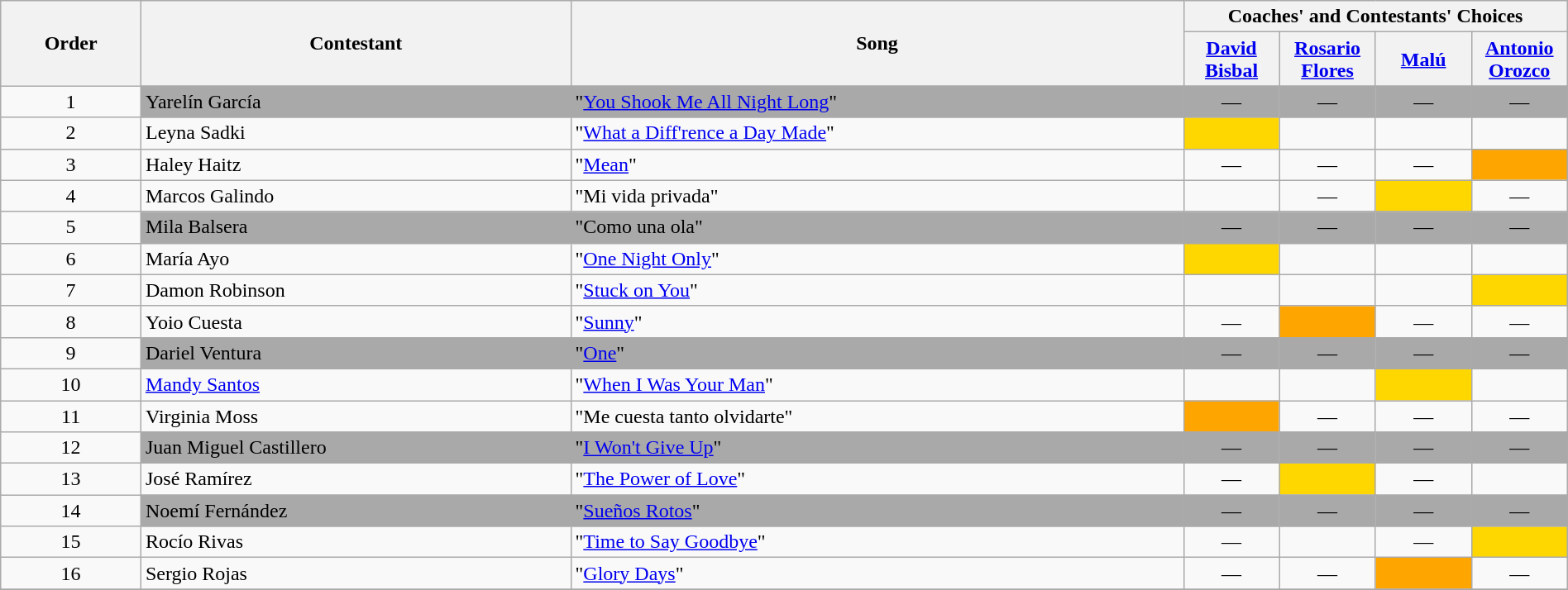<table class="wikitable" style="width:100%;">
<tr>
<th rowspan=2>Order</th>
<th rowspan=2>Contestant</th>
<th rowspan=2>Song</th>
<th colspan=4>Coaches' and Contestants' Choices</th>
</tr>
<tr>
<th width="70"><a href='#'>David Bisbal</a></th>
<th width="70"><a href='#'>Rosario Flores</a></th>
<th width="70"><a href='#'>Malú</a></th>
<th width="70"><a href='#'>Antonio Orozco</a></th>
</tr>
<tr>
<td align="center">1</td>
<td style="background:darkgrey;text-align:left;">Yarelín García</td>
<td style="background:darkgrey;text-align:left;">"<a href='#'>You Shook Me All Night Long</a>"</td>
<td style="background:darkgrey;text-align:center;">—</td>
<td style="background:darkgrey;text-align:center;">—</td>
<td style="background:darkgrey;text-align:center;">—</td>
<td style="background:darkgrey;text-align:center;">—</td>
</tr>
<tr>
<td align="center">2</td>
<td>Leyna Sadki</td>
<td>"<a href='#'>What a Diff'rence a Day Made</a>"</td>
<td style="background:gold;text-align:center;"></td>
<td style=";text-align:center;"></td>
<td style=";text-align:center;"></td>
<td style=";text-align:center;"></td>
</tr>
<tr>
<td align="center">3</td>
<td>Haley Haitz</td>
<td>"<a href='#'>Mean</a>"</td>
<td align="center">—</td>
<td align="center">—</td>
<td align="center">—</td>
<td style="background:orange;text-align:center;"></td>
</tr>
<tr>
<td align="center">4</td>
<td>Marcos Galindo</td>
<td>"Mi vida privada"</td>
<td style=";text-align:center;"></td>
<td align="center">—</td>
<td style="background:gold;text-align:center;"></td>
<td align="center">—</td>
</tr>
<tr>
<td align="center">5</td>
<td style="background:darkgrey;text-align:left;">Mila Balsera</td>
<td style="background:darkgrey;text-align:left;">"Como una ola"</td>
<td style="background:darkgrey;text-align:center;">—</td>
<td style="background:darkgrey;text-align:center;">—</td>
<td style="background:darkgrey;text-align:center;">—</td>
<td style="background:darkgrey;text-align:center;">—</td>
</tr>
<tr>
<td align="center">6</td>
<td>María Ayo</td>
<td>"<a href='#'>One Night Only</a>"</td>
<td style="background:gold;text-align:center;"></td>
<td style=";text-align:center;"></td>
<td style=";text-align:center;"></td>
<td style=";text-align:center;"></td>
</tr>
<tr>
<td align="center">7</td>
<td>Damon Robinson</td>
<td>"<a href='#'>Stuck on You</a>"</td>
<td style=";text-align:center;"></td>
<td style=";text-align:center;"></td>
<td style=";text-align:center;"></td>
<td style="background:gold;text-align:center;"></td>
</tr>
<tr>
<td align="center">8</td>
<td>Yoio Cuesta</td>
<td>"<a href='#'>Sunny</a>"</td>
<td align="center">—</td>
<td style="background:orange;text-align:center;"></td>
<td align="center">—</td>
<td align="center">—</td>
</tr>
<tr>
<td align="center">9</td>
<td style="background:darkgrey;text-align:left;">Dariel Ventura</td>
<td style="background:darkgrey;text-align:left;">"<a href='#'>One</a>"</td>
<td style="background:darkgrey;text-align:center;">—</td>
<td style="background:darkgrey;text-align:center;">—</td>
<td style="background:darkgrey;text-align:center;">—</td>
<td style="background:darkgrey;text-align:center;">—</td>
</tr>
<tr>
<td align="center">10</td>
<td><a href='#'>Mandy Santos</a></td>
<td>"<a href='#'>When I Was Your Man</a>"</td>
<td style=";text-align:center;"></td>
<td style=";text-align:center;"></td>
<td style="background:gold;text-align:center;"></td>
<td style=";text-align:center;"></td>
</tr>
<tr>
<td align="center">11</td>
<td>Virginia Moss</td>
<td>"Me cuesta tanto olvidarte"</td>
<td style="background:orange;text-align:center;"></td>
<td align="center">—</td>
<td align="center">—</td>
<td align="center">—</td>
</tr>
<tr>
<td align="center">12</td>
<td style="background:darkgrey;text-align:left;">Juan Miguel Castillero</td>
<td style="background:darkgrey;text-align:left;">"<a href='#'>I Won't Give Up</a>"</td>
<td style="background:darkgrey;text-align:center;">—</td>
<td style="background:darkgrey;text-align:center;">—</td>
<td style="background:darkgrey;text-align:center;">—</td>
<td style="background:darkgrey;text-align:center;">—</td>
</tr>
<tr>
<td align="center">13</td>
<td>José Ramírez</td>
<td>"<a href='#'>The Power of Love</a>"</td>
<td align="center">—</td>
<td style="background:gold;text-align:center;"></td>
<td align="center">—</td>
<td style=";text-align:center;"></td>
</tr>
<tr>
<td align="center">14</td>
<td style="background:darkgrey;text-align:left;">Noemí Fernández</td>
<td style="background:darkgrey;text-align:left;">"<a href='#'>Sueños Rotos</a>"</td>
<td style="background:darkgrey;text-align:center;">—</td>
<td style="background:darkgrey;text-align:center;">—</td>
<td style="background:darkgrey;text-align:center;">—</td>
<td style="background:darkgrey;text-align:center;">—</td>
</tr>
<tr>
<td align="center">15</td>
<td>Rocío Rivas</td>
<td>"<a href='#'>Time to Say Goodbye</a>"</td>
<td align="center">—</td>
<td style=";text-align:center;"></td>
<td align="center">—</td>
<td style="background:gold;text-align:center;"></td>
</tr>
<tr>
<td align="center">16</td>
<td>Sergio Rojas</td>
<td>"<a href='#'>Glory Days</a>"</td>
<td align="center">—</td>
<td align="center">—</td>
<td style="background:orange;text-align:center;"></td>
<td align="center">—</td>
</tr>
<tr>
</tr>
</table>
